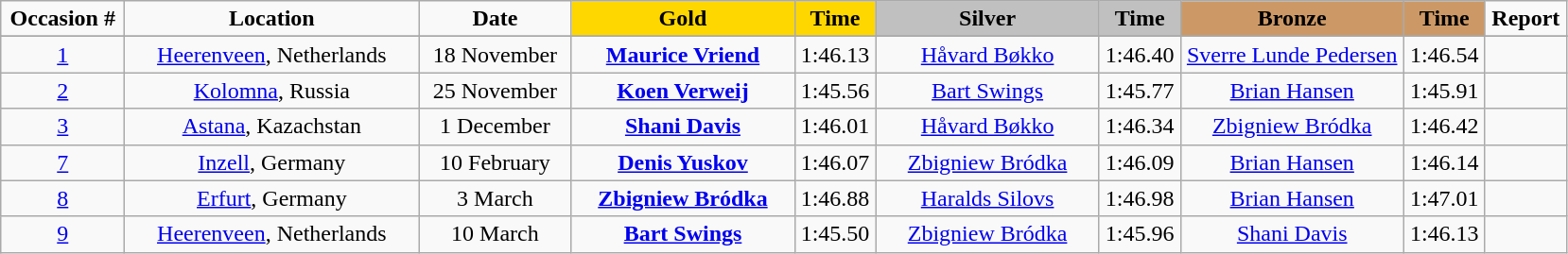<table class="wikitable">
<tr>
<td width="80" align="center"><strong>Occasion #</strong></td>
<td width="200" align="center"><strong>Location</strong></td>
<td width="100" align="center"><strong>Date</strong></td>
<td width="150" bgcolor="gold" align="center"><strong>Gold</strong></td>
<td width="50" bgcolor="gold" align="center"><strong>Time</strong></td>
<td width="150" bgcolor="silver" align="center"><strong>Silver</strong></td>
<td width="50" bgcolor="silver" align="center"><strong>Time</strong></td>
<td width="150" bgcolor="#CC9966" align="center"><strong>Bronze</strong></td>
<td width="50" bgcolor="#CC9966" align="center"><strong>Time</strong></td>
<td width="50" align="center"><strong>Report</strong></td>
</tr>
<tr bgcolor="#cccccc">
</tr>
<tr>
<td align="center"><a href='#'>1</a></td>
<td align="center"><a href='#'>Heerenveen</a>, Netherlands</td>
<td align="center">18 November</td>
<td align="center"><strong><a href='#'>Maurice Vriend</a></strong><br><small></small></td>
<td align="center">1:46.13</td>
<td align="center"><a href='#'>Håvard Bøkko</a><br><small></small></td>
<td align="center">1:46.40</td>
<td align="center"><a href='#'>Sverre Lunde Pedersen</a><br><small></small></td>
<td align="center">1:46.54</td>
<td align="center"></td>
</tr>
<tr>
<td align="center"><a href='#'>2</a></td>
<td align="center"><a href='#'>Kolomna</a>, Russia</td>
<td align="center">25 November</td>
<td align="center"><strong><a href='#'>Koen Verweij</a></strong><br><small></small></td>
<td align="center">1:45.56</td>
<td align="center"><a href='#'>Bart Swings</a><br><small></small></td>
<td align="center">1:45.77</td>
<td align="center"><a href='#'>Brian Hansen</a><br><small></small></td>
<td align="center">1:45.91</td>
<td align="center"></td>
</tr>
<tr>
<td align="center"><a href='#'>3</a></td>
<td align="center"><a href='#'>Astana</a>, Kazachstan</td>
<td align="center">1 December</td>
<td align="center"><strong><a href='#'>Shani Davis</a></strong><br><small></small></td>
<td align="center">1:46.01</td>
<td align="center"><a href='#'>Håvard Bøkko</a><br><small></small></td>
<td align="center">1:46.34</td>
<td align="center"><a href='#'>Zbigniew Bródka</a><br><small></small></td>
<td align="center">1:46.42</td>
<td align="center"></td>
</tr>
<tr>
<td align="center"><a href='#'>7</a></td>
<td align="center"><a href='#'>Inzell</a>, Germany</td>
<td align="center">10 February</td>
<td align="center"><strong><a href='#'>Denis Yuskov</a></strong><br><small></small></td>
<td align="center">1:46.07</td>
<td align="center"><a href='#'>Zbigniew Bródka</a><br><small></small></td>
<td align="center">1:46.09</td>
<td align="center"><a href='#'>Brian Hansen</a><br><small></small></td>
<td align="center">1:46.14</td>
<td align="center"></td>
</tr>
<tr>
<td align="center"><a href='#'>8</a></td>
<td align="center"><a href='#'>Erfurt</a>, Germany</td>
<td align="center">3 March</td>
<td align="center"><strong><a href='#'>Zbigniew Bródka</a></strong><br><small></small></td>
<td align="center">1:46.88</td>
<td align="center"><a href='#'>Haralds Silovs</a><br><small></small></td>
<td align="center">1:46.98</td>
<td align="center"><a href='#'>Brian Hansen</a><br><small></small></td>
<td align="center">1:47.01</td>
<td align="center"></td>
</tr>
<tr>
<td align="center"><a href='#'>9</a></td>
<td align="center"><a href='#'>Heerenveen</a>, Netherlands</td>
<td align="center">10 March</td>
<td align="center"><strong><a href='#'>Bart Swings</a></strong><br><small></small></td>
<td align="center">1:45.50</td>
<td align="center"><a href='#'>Zbigniew Bródka</a><br><small></small></td>
<td align="center">1:45.96</td>
<td align="center"><a href='#'>Shani Davis</a><br><small></small></td>
<td align="center">1:46.13</td>
<td align="center"></td>
</tr>
</table>
